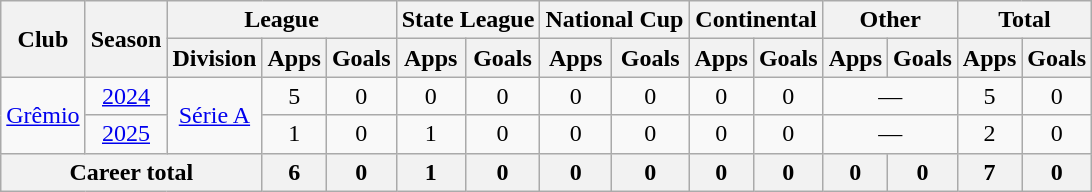<table class="wikitable" style="text-align:center">
<tr>
<th rowspan="2">Club</th>
<th rowspan="2">Season</th>
<th colspan="3">League</th>
<th colspan="2">State League</th>
<th colspan="2">National Cup</th>
<th colspan="2">Continental</th>
<th colspan="2">Other</th>
<th colspan="2">Total</th>
</tr>
<tr>
<th>Division</th>
<th>Apps</th>
<th>Goals</th>
<th>Apps</th>
<th>Goals</th>
<th>Apps</th>
<th>Goals</th>
<th>Apps</th>
<th>Goals</th>
<th>Apps</th>
<th>Goals</th>
<th>Apps</th>
<th>Goals</th>
</tr>
<tr>
<td rowspan="2"><a href='#'>Grêmio</a></td>
<td><a href='#'>2024</a></td>
<td rowspan="2"><a href='#'>Série A</a></td>
<td>5</td>
<td>0</td>
<td>0</td>
<td>0</td>
<td>0</td>
<td>0</td>
<td>0</td>
<td>0</td>
<td colspan="2">—</td>
<td>5</td>
<td>0</td>
</tr>
<tr>
<td><a href='#'>2025</a></td>
<td>1</td>
<td>0</td>
<td>1</td>
<td>0</td>
<td>0</td>
<td>0</td>
<td>0</td>
<td>0</td>
<td colspan="2">—</td>
<td>2</td>
<td>0</td>
</tr>
<tr>
<th colspan="3">Career total</th>
<th>6</th>
<th>0</th>
<th>1</th>
<th>0</th>
<th>0</th>
<th>0</th>
<th>0</th>
<th>0</th>
<th>0</th>
<th>0</th>
<th>7</th>
<th>0</th>
</tr>
</table>
